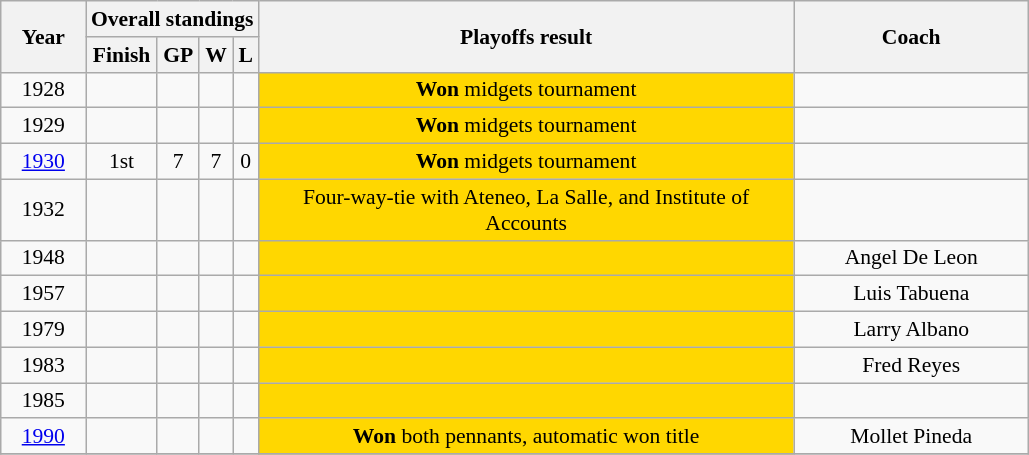<table class=wikitable style="text-align:center; font-size:90%;">
<tr>
<th rowspan="2" width="50px">Year</th>
<th colspan="4">Overall standings</th>
<th rowspan="2" width="350px">Playoffs result</th>
<th rowspan="2" width="150px">Coach</th>
</tr>
<tr>
<th>Finish</th>
<th>GP</th>
<th>W</th>
<th>L</th>
</tr>
<tr>
<td>1928</td>
<td></td>
<td></td>
<td></td>
<td></td>
<td bgcolor="gold"><strong>Won</strong> midgets tournament</td>
<td></td>
</tr>
<tr>
<td>1929</td>
<td></td>
<td></td>
<td></td>
<td></td>
<td bgcolor="gold"><strong>Won</strong> midgets tournament</td>
<td></td>
</tr>
<tr>
<td><a href='#'>1930</a></td>
<td>1st</td>
<td>7</td>
<td>7</td>
<td>0</td>
<td bgcolor="gold"><strong>Won</strong> midgets tournament</td>
<td></td>
</tr>
<tr>
<td>1932</td>
<td></td>
<td></td>
<td></td>
<td></td>
<td bgcolor="gold">Four-way-tie with Ateneo, La Salle, and Institute of Accounts</td>
<td></td>
</tr>
<tr>
<td>1948</td>
<td></td>
<td></td>
<td></td>
<td></td>
<td bgcolor="gold"></td>
<td>Angel De Leon</td>
</tr>
<tr>
<td>1957</td>
<td></td>
<td></td>
<td></td>
<td></td>
<td bgcolor="gold"></td>
<td>Luis Tabuena</td>
</tr>
<tr>
<td>1979</td>
<td></td>
<td></td>
<td></td>
<td></td>
<td bgcolor="gold"></td>
<td>Larry Albano</td>
</tr>
<tr>
<td>1983</td>
<td></td>
<td></td>
<td></td>
<td></td>
<td bgcolor="gold"></td>
<td>Fred Reyes</td>
</tr>
<tr>
<td>1985</td>
<td></td>
<td></td>
<td></td>
<td></td>
<td bgcolor="gold"></td>
<td></td>
</tr>
<tr>
<td><a href='#'>1990</a></td>
<td></td>
<td></td>
<td></td>
<td></td>
<td bgcolor="gold"><strong>Won</strong> both pennants, automatic won title</td>
<td>Mollet Pineda</td>
</tr>
<tr>
</tr>
</table>
